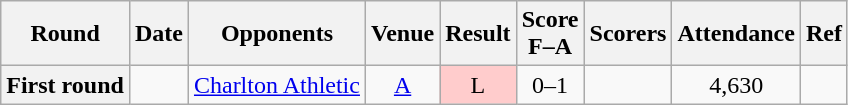<table class="wikitable plainrowheaders" style="text-align:center">
<tr>
<th scope="col">Round</th>
<th scope="col">Date</th>
<th scope="col">Opponents</th>
<th scope="col">Venue</th>
<th scope="col">Result</th>
<th scope="col">Score<br>F–A</th>
<th scope="col" class="unsortable">Scorers</th>
<th scope="col">Attendance</th>
<th scope="col" class="unsortable">Ref</th>
</tr>
<tr>
<th scope="row">First round</th>
<td align="left"></td>
<td align="left"><a href='#'>Charlton Athletic</a></td>
<td><a href='#'>A</a></td>
<td style="background-color:#FFCCCC">L</td>
<td>0–1</td>
<td align="left"></td>
<td>4,630</td>
<td></td>
</tr>
</table>
